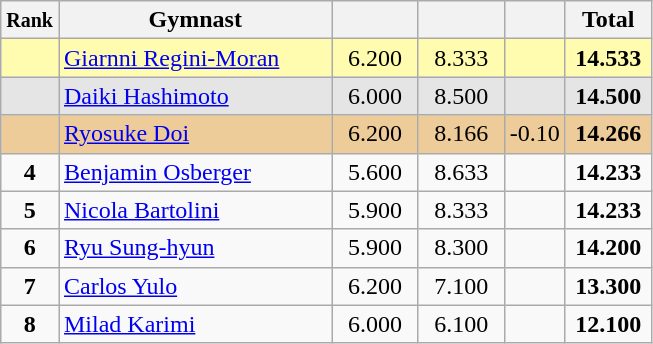<table style="text-align:center;" class="wikitable sortable">
<tr>
<th scope="col" style="width:15px;"><small>Rank</small></th>
<th scope="col" style="width:175px;">Gymnast</th>
<th scope="col" style="width:50px;"><small></small></th>
<th scope="col" style="width:50px;"><small></small></th>
<th scope="col" style="width:20px;"><small></small></th>
<th scope="col" style="width:50px;">Total</th>
</tr>
<tr style="background:#fffcaf;">
<td scope="row" style="text-align:center"><strong></strong></td>
<td style=text-align:left;"> <a href='#'>Giarnni Regini-Moran</a></td>
<td>6.200</td>
<td>8.333</td>
<td></td>
<td><strong>14.533</strong></td>
</tr>
<tr style="background:#e5e5e5;">
<td scope="row" style="text-align:center"><strong></strong></td>
<td style=text-align:left;"> <a href='#'>Daiki Hashimoto</a></td>
<td>6.000</td>
<td>8.500</td>
<td></td>
<td><strong>14.500</strong></td>
</tr>
<tr style="background:#ec9;">
<td scope="row" style="text-align:center"><strong></strong></td>
<td style=text-align:left;"> <a href='#'>Ryosuke Doi</a></td>
<td>6.200</td>
<td>8.166</td>
<td>-0.10</td>
<td><strong>14.266</strong></td>
</tr>
<tr>
<td scope="row" style="text-align:center"><strong>4</strong></td>
<td style=text-align:left;"> <a href='#'>Benjamin Osberger</a></td>
<td>5.600</td>
<td>8.633</td>
<td></td>
<td><strong>14.233</strong></td>
</tr>
<tr>
<td scope="row" style="text-align:center"><strong>5</strong></td>
<td style=text-align:left;"> <a href='#'>Nicola Bartolini</a></td>
<td>5.900</td>
<td>8.333</td>
<td></td>
<td><strong>14.233</strong></td>
</tr>
<tr>
<td scope="row" style="text-align:center"><strong>6</strong></td>
<td style=text-align:left;"> <a href='#'>Ryu Sung-hyun</a></td>
<td>5.900</td>
<td>8.300</td>
<td></td>
<td><strong>14.200</strong></td>
</tr>
<tr>
<td scope="row" style="text-align:center"><strong>7</strong></td>
<td style=text-align:left;"> <a href='#'>Carlos Yulo</a></td>
<td>6.200</td>
<td>7.100</td>
<td></td>
<td><strong>13.300</strong></td>
</tr>
<tr>
<td scope="row" style="text-align:center"><strong>8</strong></td>
<td style=text-align:left;"> <a href='#'>Milad Karimi</a></td>
<td>6.000</td>
<td>6.100</td>
<td></td>
<td><strong>12.100</strong></td>
</tr>
</table>
